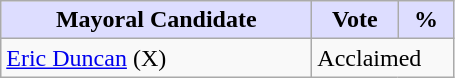<table class="wikitable">
<tr>
<th style="background:#ddf; width:200px;">Mayoral Candidate</th>
<th style="background:#ddf; width:50px;">Vote</th>
<th style="background:#ddf; width:30px;">%</th>
</tr>
<tr>
<td><a href='#'>Eric Duncan</a> (X)</td>
<td colspan="2">Acclaimed</td>
</tr>
</table>
